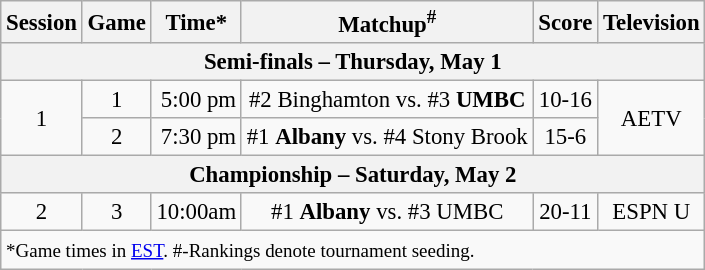<table class="wikitable" style="font-size: 95%">
<tr>
<th>Session</th>
<th>Game</th>
<th>Time*</th>
<th>Matchup<sup>#</sup></th>
<th>Score</th>
<th>Television</th>
</tr>
<tr>
<th colspan=6>Semi-finals – Thursday, May 1</th>
</tr>
<tr>
<td rowspan=2 align=center>1</td>
<td align=center>1</td>
<td align=right>5:00 pm</td>
<td align=center>#2 Binghamton vs. #3 <strong>UMBC</strong></td>
<td align=center>10-16</td>
<td rowspan=2 align=center>AETV</td>
</tr>
<tr>
<td align=center>2</td>
<td align=right>7:30 pm</td>
<td align=center>#1 <strong>Albany</strong> vs. #4 Stony Brook</td>
<td align=center>15-6</td>
</tr>
<tr>
<th colspan=6>Championship – Saturday, May 2</th>
</tr>
<tr>
<td rowspan=1 align=center>2</td>
<td align=center>3</td>
<td align=right>10:00am</td>
<td align=center>#1 <strong>Albany</strong> vs. #3 UMBC</td>
<td align=center>20-11</td>
<td rowspan=1 align=center>ESPN U</td>
</tr>
<tr>
<td colspan=6><small>*Game times in <a href='#'>EST</a>. #-Rankings denote tournament seeding.</small></td>
</tr>
</table>
